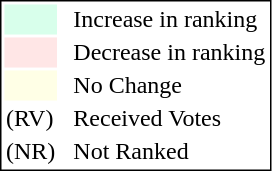<table style="border:1px solid black;">
<tr>
<td style="background:#D8FFEB; width:20px;"></td>
<td> </td>
<td>Increase in ranking</td>
</tr>
<tr>
<td style="background:#FFE6E6; width:20px;"></td>
<td> </td>
<td>Decrease in ranking</td>
</tr>
<tr>
<td style="background:#FFFFE6; width:20px;"></td>
<td> </td>
<td>No Change</td>
</tr>
<tr>
<td>(RV)</td>
<td> </td>
<td>Received Votes</td>
</tr>
<tr>
<td>(NR)</td>
<td> </td>
<td>Not Ranked</td>
</tr>
</table>
